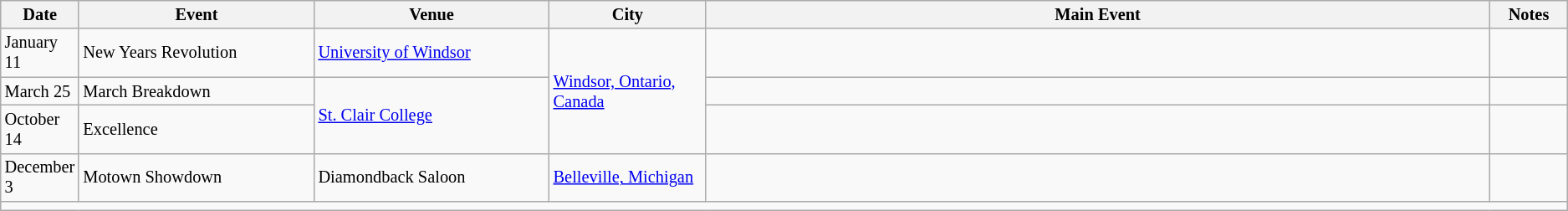<table class="sortable wikitable succession-box" style="font-size:85%;">
<tr>
<th scope="col" style="width:5%;">Date</th>
<th scope="col" style="width:15%;">Event</th>
<th scope="col" style="width:15%;">Venue</th>
<th scope="col" style="width:10%;">City</th>
<th scope="col" style="width:50%;">Main Event</th>
<th scope="col" style="width:10%;">Notes</th>
</tr>
<tr>
<td>January 11</td>
<td>New Years Revolution</td>
<td><a href='#'>University of Windsor</a></td>
<td rowspan=3><a href='#'>Windsor, Ontario, Canada</a></td>
<td></td>
<td></td>
</tr>
<tr>
<td>March 25</td>
<td>March Breakdown</td>
<td rowspan=2><a href='#'>St. Clair College</a></td>
<td></td>
<td></td>
</tr>
<tr>
<td>October 14</td>
<td>Excellence</td>
<td></td>
<td></td>
</tr>
<tr>
<td>December 3</td>
<td>Motown Showdown</td>
<td>Diamondback Saloon</td>
<td><a href='#'>Belleville, Michigan</a></td>
<td></td>
<td></td>
</tr>
<tr>
<td colspan="6"></td>
</tr>
</table>
